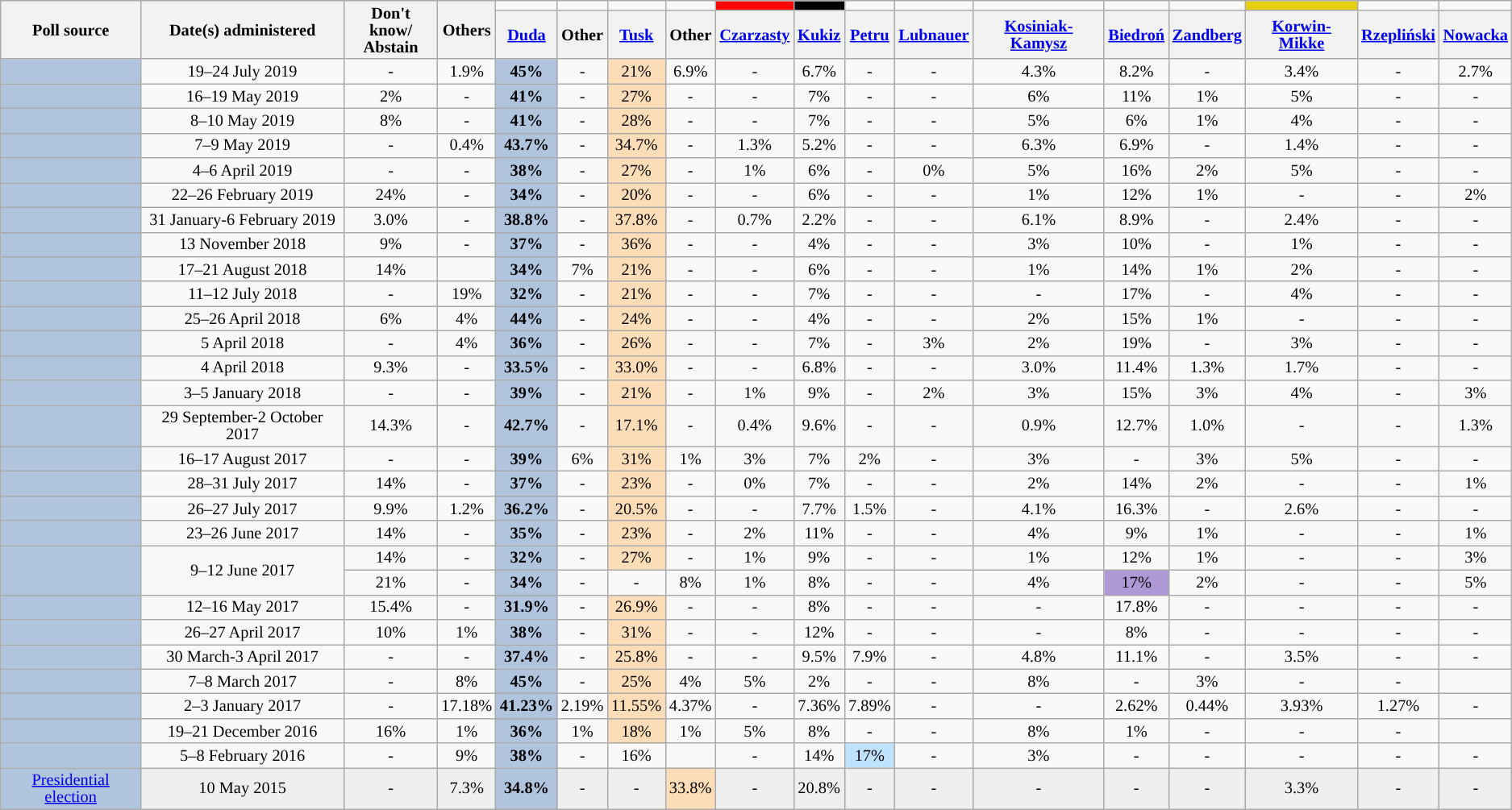<table class="wikitable" style="text-align:center; font-size:85%; line-height:14px;">
<tr>
<th rowspan="2">Poll source</th>
<th rowspan="2">Date(s) administered</th>
<th rowspan="2">Don't know/<br>Abstain</th>
<th rowspan="2">Others</th>
<td style="background:"></td>
<td style="background:"></td>
<td style="background:"></td>
<td style="background:"></td>
<td style="background:#f00;"></td>
<td style="background:#000;"></td>
<td style="background:"></td>
<td style="background:"></td>
<td style="background:"></td>
<td style="background:"></td>
<td style="background:"></td>
<td style="background:#E4D00A;"></td>
<td style="background:"></td>
<td style="background:"></td>
</tr>
<tr>
<th><a href='#'>Duda</a><br></th>
<th>Other<br></th>
<th><a href='#'>Tusk</a><br></th>
<th>Other<br></th>
<th><a href='#'>Czarzasty</a><br></th>
<th><a href='#'>Kukiz</a><br></th>
<th><a href='#'>Petru</a><br></th>
<th><a href='#'>Lubnauer</a><br></th>
<th><a href='#'>Kosiniak-Kamysz</a><br></th>
<th><a href='#'>Biedroń</a><br></th>
<th><a href='#'>Zandberg</a><br></th>
<th><a href='#'>Korwin-Mikke</a><br></th>
<th><a href='#'>Rzepliński</a><br></th>
<th><a href='#'>Nowacka</a><br></th>
</tr>
<tr>
<td style="background:lightsteelblue;"></td>
<td>19–24 July 2019</td>
<td>-</td>
<td>1.9%</td>
<td style="background:lightsteelblue;"><strong>45%</strong></td>
<td>-</td>
<td style="background:#FDDCB8;">21%</td>
<td>6.9%</td>
<td>-</td>
<td>6.7%</td>
<td>-</td>
<td>-</td>
<td>4.3%</td>
<td>8.2%</td>
<td>-</td>
<td>3.4%</td>
<td>-</td>
<td>2.7%</td>
</tr>
<tr>
<td style="background:lightsteelblue;"></td>
<td>16–19 May 2019</td>
<td>2%</td>
<td>-</td>
<td style="background:lightsteelblue;"><strong>41%</strong></td>
<td>-</td>
<td style="background:#FDDCB8;">27%</td>
<td>-</td>
<td>-</td>
<td>7%</td>
<td>-</td>
<td>-</td>
<td>6%</td>
<td>11%</td>
<td>1%</td>
<td>5%</td>
<td>-</td>
<td>-</td>
</tr>
<tr>
<td style="background:lightsteelblue;"></td>
<td>8–10 May 2019</td>
<td>8%</td>
<td>-</td>
<td style="background:lightsteelblue;"><strong>41%</strong></td>
<td>-</td>
<td style="background:#FDDCB8;">28%</td>
<td>-</td>
<td>-</td>
<td>7%</td>
<td>-</td>
<td>-</td>
<td>5%</td>
<td>6%</td>
<td>1%</td>
<td>4%</td>
<td>-</td>
<td>-</td>
</tr>
<tr>
<td style="background:lightsteelblue;"></td>
<td>7–9 May 2019</td>
<td>-</td>
<td>0.4%</td>
<td style="background:lightsteelblue;"><strong>43.7%</strong></td>
<td>-</td>
<td style="background:#FDDCB8;">34.7%</td>
<td>-</td>
<td>1.3%</td>
<td>5.2%</td>
<td>-</td>
<td>-</td>
<td>6.3%</td>
<td>6.9%</td>
<td>-</td>
<td>1.4%</td>
<td>-</td>
<td>-</td>
</tr>
<tr>
<td style="background:lightsteelblue;"></td>
<td>4–6 April 2019</td>
<td>-</td>
<td>-</td>
<td style="background:lightsteelblue;"><strong>38%</strong></td>
<td>-</td>
<td style="background:#FDDCB8;">27%</td>
<td>-</td>
<td>1%</td>
<td>6%</td>
<td>-</td>
<td>0%</td>
<td>5%</td>
<td>16%</td>
<td>2%</td>
<td>5%</td>
<td>-</td>
<td>-</td>
</tr>
<tr>
<td style="background:lightsteelblue;"></td>
<td>22–26 February 2019</td>
<td>24%</td>
<td>-</td>
<td style="background:lightsteelblue;"><strong>34%</strong></td>
<td>-</td>
<td style="background:#FDDCB8;">20%</td>
<td>-</td>
<td>-</td>
<td>6%</td>
<td>-</td>
<td>-</td>
<td>1%</td>
<td>12%</td>
<td>1%</td>
<td>-</td>
<td>-</td>
<td>2%</td>
</tr>
<tr>
<td style="background:lightsteelblue;"></td>
<td>31 January-6 February 2019</td>
<td>3.0%</td>
<td>-</td>
<td style="background:lightsteelblue;"><strong>38.8%</strong></td>
<td>-</td>
<td style="background:#FDDCB8;">37.8%</td>
<td>-</td>
<td>0.7%</td>
<td>2.2%</td>
<td>-</td>
<td>-</td>
<td>6.1%</td>
<td>8.9%</td>
<td>-</td>
<td>2.4%</td>
<td>-</td>
<td>-</td>
</tr>
<tr>
<td style="background:lightsteelblue;"></td>
<td>13 November 2018</td>
<td>9%</td>
<td>-</td>
<td style="background:lightsteelblue;"><strong>37%</strong></td>
<td>-</td>
<td style="background:#FDDCB8;">36%</td>
<td>-</td>
<td>-</td>
<td>4%</td>
<td>-</td>
<td>-</td>
<td>3%</td>
<td>10%</td>
<td>-</td>
<td>1%</td>
<td>-</td>
<td>-</td>
</tr>
<tr>
<td style="background:lightsteelblue;"></td>
<td>17–21 August 2018</td>
<td>14%</td>
<td></td>
<td style="background:lightsteelblue;"><strong>34%</strong></td>
<td>7%</td>
<td style="background:#FDDCB8;">21%</td>
<td>-</td>
<td>-</td>
<td>6%</td>
<td>-</td>
<td>-</td>
<td>1%</td>
<td>14%</td>
<td>1%</td>
<td>2%</td>
<td>-</td>
<td>-</td>
</tr>
<tr>
<td style="background:lightsteelblue;"></td>
<td>11–12 July 2018</td>
<td>-</td>
<td>19%</td>
<td style="background:lightsteelblue;"><strong>32%</strong></td>
<td>-</td>
<td style="background:#FDDCB8;">21%</td>
<td>-</td>
<td>-</td>
<td>7%</td>
<td>-</td>
<td>-</td>
<td>-</td>
<td>17%</td>
<td>-</td>
<td>4%</td>
<td>-</td>
<td>-</td>
</tr>
<tr>
<td style="background:lightsteelblue;"></td>
<td>25–26 April 2018</td>
<td>6%</td>
<td>4%</td>
<td style="background:lightsteelblue;"><strong>44%</strong></td>
<td>-</td>
<td style="background:#FDDCB8;">24%</td>
<td>-</td>
<td>-</td>
<td>4%</td>
<td>-</td>
<td>-</td>
<td>2%</td>
<td>15%</td>
<td>1%</td>
<td>-</td>
<td>-</td>
<td>-</td>
</tr>
<tr>
<td style="background:lightsteelblue;"></td>
<td>5 April 2018</td>
<td>-</td>
<td>4%</td>
<td style="background:lightsteelblue;"><strong>36%</strong></td>
<td>-</td>
<td style="background:#FDDCB8;">26%</td>
<td>-</td>
<td>-</td>
<td>7%</td>
<td>-</td>
<td>3%</td>
<td>2%</td>
<td>19%</td>
<td>-</td>
<td>3%</td>
<td>-</td>
<td>-</td>
</tr>
<tr>
<td style="background:lightsteelblue;"></td>
<td>4 April 2018</td>
<td>9.3%</td>
<td>-</td>
<td style="background:lightsteelblue;"><strong>33.5%</strong></td>
<td>-</td>
<td style="background:#FDDCB8;">33.0%</td>
<td>-</td>
<td>-</td>
<td>6.8%</td>
<td>-</td>
<td>-</td>
<td>3.0%</td>
<td>11.4%</td>
<td>1.3%</td>
<td>1.7%</td>
<td>-</td>
<td>-</td>
</tr>
<tr>
<td style="background:lightsteelblue;"></td>
<td>3–5 January 2018</td>
<td>-</td>
<td>-</td>
<td style="background:lightsteelblue;"><strong>39%</strong></td>
<td>-</td>
<td style="background:#FDDCB8;">21%</td>
<td>-</td>
<td>1%</td>
<td>9%</td>
<td>-</td>
<td>2%</td>
<td>3%</td>
<td>15%</td>
<td>3%</td>
<td>4%</td>
<td>-</td>
<td>3%</td>
</tr>
<tr>
<td style="background:lightsteelblue;"></td>
<td>29 September-2 October 2017</td>
<td>14.3%</td>
<td>-</td>
<td style="background:lightsteelblue;"><strong>42.7%</strong></td>
<td>-</td>
<td style="background:#FDDCB8;">17.1%</td>
<td>-</td>
<td>0.4%</td>
<td>9.6%</td>
<td>-</td>
<td>-</td>
<td>0.9%</td>
<td>12.7%</td>
<td>1.0%</td>
<td>-</td>
<td>-</td>
<td>1.3%</td>
</tr>
<tr>
<td style="background:lightsteelblue;"></td>
<td>16–17 August 2017</td>
<td>-</td>
<td>-</td>
<td style="background:lightsteelblue;"><strong>39%</strong></td>
<td>6% </td>
<td style="background:#FDDCB8;">31%</td>
<td>1% </td>
<td>3%</td>
<td>7%</td>
<td>2%</td>
<td>-</td>
<td>3%</td>
<td>-</td>
<td>3%</td>
<td>5%</td>
<td>-</td>
<td>-</td>
</tr>
<tr>
<td style="background:lightsteelblue;"></td>
<td>28–31 July 2017</td>
<td>14%</td>
<td>-</td>
<td style="background:lightsteelblue;"><strong>37%</strong></td>
<td>-</td>
<td style="background:#FDDCB8;">23%</td>
<td>-</td>
<td>0%</td>
<td>7%</td>
<td>-</td>
<td>-</td>
<td>2%</td>
<td>14%</td>
<td>2%</td>
<td>-</td>
<td>-</td>
<td>1%</td>
</tr>
<tr>
<td style="background:lightsteelblue;"></td>
<td>26–27 July 2017</td>
<td>9.9%</td>
<td>1.2%</td>
<td style="background:lightsteelblue;"><strong>36.2%</strong></td>
<td>-</td>
<td style="background:#FDDCB8;">20.5%</td>
<td>-</td>
<td>-</td>
<td>7.7%</td>
<td>1.5%</td>
<td>-</td>
<td>4.1%</td>
<td>16.3%</td>
<td>-</td>
<td>2.6%</td>
<td>-</td>
<td>-</td>
</tr>
<tr>
<td style="background:lightsteelblue;"></td>
<td>23–26 June 2017</td>
<td>14%</td>
<td>-</td>
<td style="background:lightsteelblue;"><strong>35%</strong></td>
<td>-</td>
<td style="background:#FDDCB8;">23%</td>
<td>-</td>
<td>2%</td>
<td>11%</td>
<td>-</td>
<td>-</td>
<td>4%</td>
<td>9%</td>
<td>1%</td>
<td>-</td>
<td>-</td>
<td>1%</td>
</tr>
<tr>
<td rowspan="2" style="background:lightsteelblue;"></td>
<td rowspan="2">9–12 June 2017</td>
<td>14%</td>
<td>-</td>
<td style="background:lightsteelblue;"><strong>32%</strong></td>
<td>-</td>
<td style="background:#FDDCB8;">27%</td>
<td>-</td>
<td>1%</td>
<td>9%</td>
<td>-</td>
<td>-</td>
<td>1%</td>
<td>12%</td>
<td>1%</td>
<td>-</td>
<td>-</td>
<td>3%</td>
</tr>
<tr>
<td>21%</td>
<td>-</td>
<td style="background:lightsteelblue;"><strong>34%</strong></td>
<td>-</td>
<td>-</td>
<td>8%</td>
<td>1%</td>
<td>8%</td>
<td>-</td>
<td>-</td>
<td>4%</td>
<td style="background:#ae98d6;">17%</td>
<td>2%</td>
<td>-</td>
<td>-</td>
<td>5%</td>
</tr>
<tr>
<td style="background:lightsteelblue;"></td>
<td>12–16 May 2017</td>
<td>15.4%</td>
<td>-</td>
<td style="background:lightsteelblue;"><strong>31.9%</strong></td>
<td>-</td>
<td style="background:#FDDCB8;">26.9%</td>
<td>-</td>
<td>-</td>
<td>8%</td>
<td>-</td>
<td>-</td>
<td>-</td>
<td>17.8%</td>
<td>-</td>
<td>-</td>
<td>-</td>
<td>-</td>
</tr>
<tr>
<td style="background:lightsteelblue;"></td>
<td>26–27 April 2017</td>
<td>10%</td>
<td>1%</td>
<td style="background:lightsteelblue;"><strong>38%</strong></td>
<td>-</td>
<td style="background:#FDDCB8;">31%</td>
<td>-</td>
<td>-</td>
<td>12%</td>
<td>-</td>
<td>-</td>
<td>-</td>
<td>8%</td>
<td>-</td>
<td>-</td>
<td>-</td>
<td>-</td>
</tr>
<tr>
<td style="background:lightsteelblue;"></td>
<td>30 March-3 April 2017</td>
<td>-</td>
<td>-</td>
<td style="background:lightsteelblue;"><strong>37.4%</strong></td>
<td>-</td>
<td style="background:#FDDCB8;">25.8%</td>
<td>-</td>
<td>-</td>
<td>9.5%</td>
<td>7.9%</td>
<td>-</td>
<td>4.8%</td>
<td>11.1%</td>
<td>-</td>
<td>3.5%</td>
<td>-</td>
<td>-</td>
</tr>
<tr>
<td style="background:lightsteelblue;"></td>
<td>7–8 March 2017</td>
<td>-</td>
<td>8%</td>
<td style="background:lightsteelblue;"><strong>45%</strong></td>
<td>-</td>
<td style="background:#FDDCB8;">25%</td>
<td>4%</td>
<td>5%</td>
<td>2%</td>
<td>-</td>
<td>-</td>
<td>8%</td>
<td>-</td>
<td>3%</td>
<td>-</td>
<td>-</td>
</tr>
<tr>
<td style="background:lightsteelblue;"></td>
<td>2–3 January 2017</td>
<td>-</td>
<td>17.18%</td>
<td style="background:lightsteelblue;"><strong>41.23%</strong></td>
<td>2.19%</td>
<td style="background:#FDDCB8;">11.55%</td>
<td>4.37%</td>
<td>-</td>
<td>7.36%</td>
<td>7.89%</td>
<td>-</td>
<td>-</td>
<td>2.62%</td>
<td>0.44%</td>
<td>3.93%</td>
<td>1.27%</td>
<td>-</td>
</tr>
<tr>
<td style="background:lightsteelblue;"></td>
<td>19–21 December 2016</td>
<td>16%</td>
<td>1%</td>
<td style="background:lightsteelblue;"><strong>36%</strong></td>
<td>1%</td>
<td style="background:#FDDCB8;">18%</td>
<td>1%</td>
<td>5%</td>
<td>8%</td>
<td>-</td>
<td>-</td>
<td>8%</td>
<td>1%</td>
<td>-</td>
<td>-</td>
<td>-</td>
</tr>
<tr>
<td style="background:lightsteelblue;"></td>
<td>5–8 February 2016</td>
<td>-</td>
<td>9%</td>
<td style="background:lightsteelblue;"><strong>38%</strong></td>
<td>-</td>
<td>16%</td>
<td></td>
<td>-</td>
<td>14%</td>
<td style="background:#BFE2FF;">17%</td>
<td>-</td>
<td>3%</td>
<td>-</td>
<td>-</td>
<td>-</td>
<td>-</td>
<td>-</td>
</tr>
<tr style="background:#EFEFEF;">
<td style="background:lightsteelblue;"><a href='#'>Presidential election</a></td>
<td>10 May 2015</td>
<td>-</td>
<td>7.3%</td>
<td style="background:lightsteelblue;"><strong>34.8%</strong></td>
<td>-</td>
<td>-</td>
<td style="background:#FDDCB8;">33.8%</td>
<td>-</td>
<td>20.8%</td>
<td>-</td>
<td>-</td>
<td>-</td>
<td>-</td>
<td>-</td>
<td>3.3%</td>
<td>-</td>
<td>-</td>
</tr>
</table>
